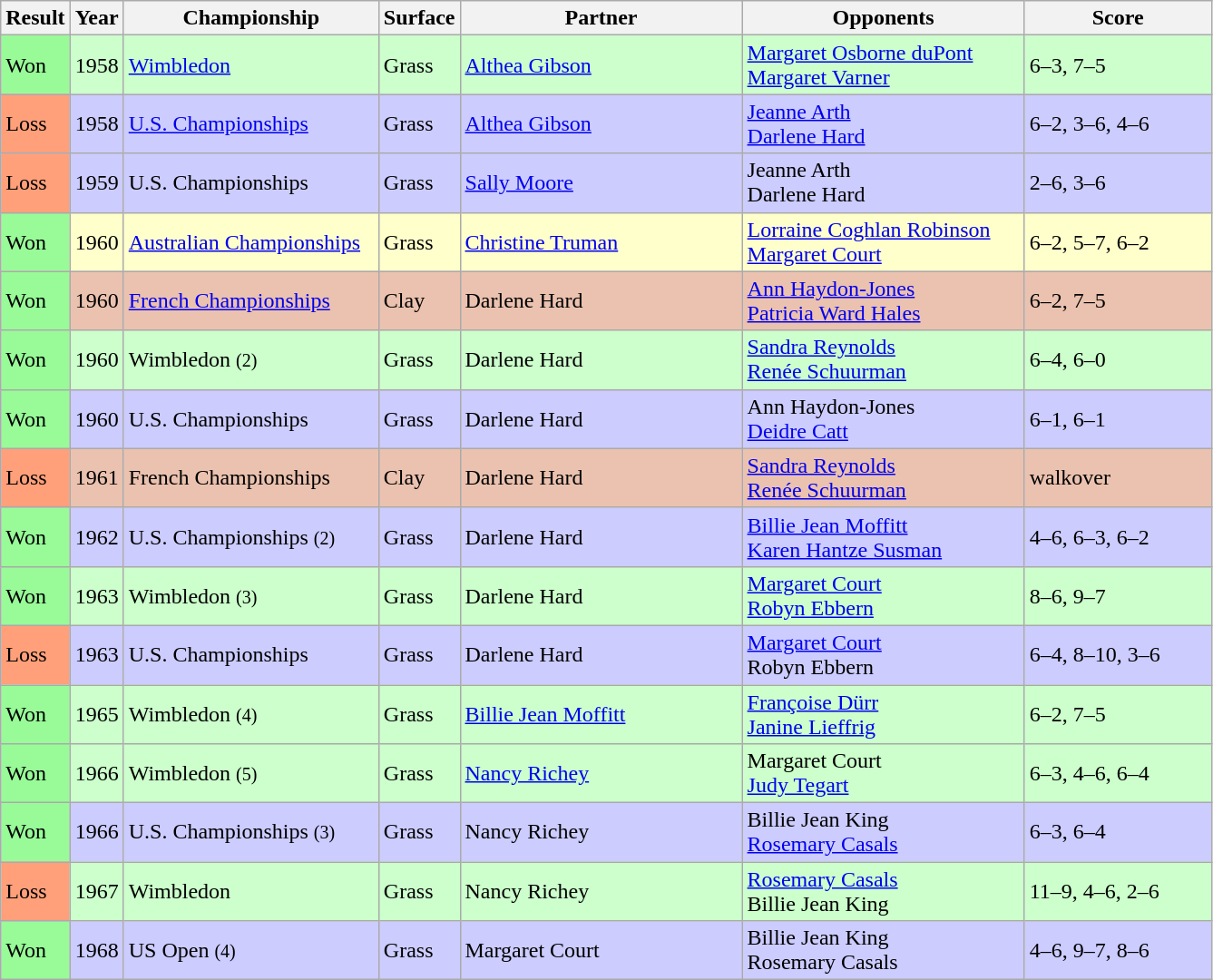<table class="sortable wikitable">
<tr>
<th style="width:40px">Result</th>
<th style="width:30px">Year</th>
<th style="width:180px">Championship</th>
<th style="width:50px">Surface</th>
<th style="width:200px">Partner</th>
<th style="width:200px">Opponents</th>
<th style="width:130px" class="unsortable">Score</th>
</tr>
<tr style="background:#cfc;">
<td style="background:#98fb98;">Won</td>
<td>1958</td>
<td><a href='#'>Wimbledon</a></td>
<td>Grass</td>
<td> <a href='#'>Althea Gibson</a></td>
<td> <a href='#'>Margaret Osborne duPont</a><br> <a href='#'>Margaret Varner</a></td>
<td>6–3, 7–5</td>
</tr>
<tr style="background:#ccf;">
<td style="background:#ffa07a;">Loss</td>
<td>1958</td>
<td><a href='#'>U.S. Championships</a></td>
<td>Grass</td>
<td> <a href='#'>Althea Gibson</a></td>
<td> <a href='#'>Jeanne Arth</a><br> <a href='#'>Darlene Hard</a></td>
<td>6–2, 3–6, 4–6</td>
</tr>
<tr style="background:#ccf;">
<td style="background:#ffa07a;">Loss</td>
<td>1959</td>
<td>U.S. Championships</td>
<td>Grass</td>
<td> <a href='#'>Sally Moore</a></td>
<td> Jeanne Arth<br> Darlene Hard</td>
<td>2–6, 3–6</td>
</tr>
<tr style="background:#ffc;">
<td style="background:#98fb98;">Won</td>
<td>1960</td>
<td><a href='#'>Australian Championships</a></td>
<td>Grass</td>
<td> <a href='#'>Christine Truman</a></td>
<td> <a href='#'>Lorraine Coghlan Robinson</a><br>  <a href='#'>Margaret Court</a></td>
<td>6–2, 5–7, 6–2</td>
</tr>
<tr style="background:#ebc2af;">
<td style="background:#98fb98;">Won</td>
<td>1960</td>
<td><a href='#'>French Championships</a></td>
<td>Clay</td>
<td> Darlene Hard</td>
<td> <a href='#'>Ann Haydon-Jones</a><br>  <a href='#'>Patricia Ward Hales</a></td>
<td>6–2, 7–5</td>
</tr>
<tr style="background:#cfc;">
<td style="background:#98fb98;">Won</td>
<td>1960</td>
<td>Wimbledon <small>(2)</small></td>
<td>Grass</td>
<td> Darlene Hard</td>
<td> <a href='#'>Sandra Reynolds</a><br> <a href='#'>Renée Schuurman</a></td>
<td>6–4, 6–0</td>
</tr>
<tr style="background:#ccf;">
<td style="background:#98fb98;">Won</td>
<td>1960</td>
<td>U.S. Championships</td>
<td>Grass</td>
<td> Darlene Hard</td>
<td> Ann Haydon-Jones<br>  <a href='#'>Deidre Catt</a></td>
<td>6–1, 6–1</td>
</tr>
<tr style="background:#ebc2af;">
<td style="background:#ffa07a;">Loss</td>
<td>1961</td>
<td>French Championships</td>
<td>Clay</td>
<td> Darlene Hard</td>
<td> <a href='#'>Sandra Reynolds</a><br> <a href='#'>Renée Schuurman</a></td>
<td>walkover</td>
</tr>
<tr style="background:#ccf;">
<td style="background:#98fb98;">Won</td>
<td>1962</td>
<td>U.S. Championships <small>(2)</small></td>
<td>Grass</td>
<td> Darlene Hard</td>
<td> <a href='#'>Billie Jean Moffitt</a><br>  <a href='#'>Karen Hantze Susman</a></td>
<td>4–6, 6–3, 6–2</td>
</tr>
<tr style="background:#cfc;">
<td style="background:#98fb98;">Won</td>
<td>1963</td>
<td>Wimbledon <small>(3)</small></td>
<td>Grass</td>
<td> Darlene Hard</td>
<td> <a href='#'>Margaret Court</a><br> <a href='#'>Robyn Ebbern</a></td>
<td>8–6, 9–7</td>
</tr>
<tr style="background:#ccf;">
<td style="background:#ffa07a;">Loss</td>
<td>1963</td>
<td>U.S. Championships</td>
<td>Grass</td>
<td> Darlene Hard</td>
<td> <a href='#'>Margaret Court</a><br> Robyn Ebbern</td>
<td>6–4, 8–10, 3–6</td>
</tr>
<tr style="background:#cfc;">
<td style="background:#98fb98;">Won</td>
<td>1965</td>
<td>Wimbledon <small>(4)</small></td>
<td>Grass</td>
<td> <a href='#'>Billie Jean Moffitt</a></td>
<td> <a href='#'>Françoise Dürr</a><br> <a href='#'>Janine Lieffrig</a></td>
<td>6–2, 7–5</td>
</tr>
<tr style="background:#cfc;">
<td style="background:#98fb98;">Won</td>
<td>1966</td>
<td>Wimbledon <small>(5)</small></td>
<td>Grass</td>
<td> <a href='#'>Nancy Richey</a></td>
<td> Margaret Court<br> <a href='#'>Judy Tegart</a></td>
<td>6–3, 4–6, 6–4</td>
</tr>
<tr style="background:#ccf;">
<td style="background:#98fb98;">Won</td>
<td>1966</td>
<td>U.S. Championships <small>(3)</small></td>
<td>Grass</td>
<td> Nancy Richey</td>
<td> Billie Jean King<br>  <a href='#'>Rosemary Casals</a></td>
<td>6–3, 6–4</td>
</tr>
<tr style="background:#cfc;">
<td style="background:#ffa07a;">Loss</td>
<td>1967</td>
<td>Wimbledon</td>
<td>Grass</td>
<td> Nancy Richey</td>
<td> <a href='#'>Rosemary Casals</a><br> Billie Jean King</td>
<td>11–9, 4–6, 2–6</td>
</tr>
<tr style="background:#ccf;">
<td style="background:#98fb98;">Won</td>
<td>1968</td>
<td>US Open <small>(4)</small></td>
<td>Grass</td>
<td> Margaret Court</td>
<td> Billie Jean King<br>  Rosemary Casals</td>
<td>4–6, 9–7, 8–6</td>
</tr>
</table>
